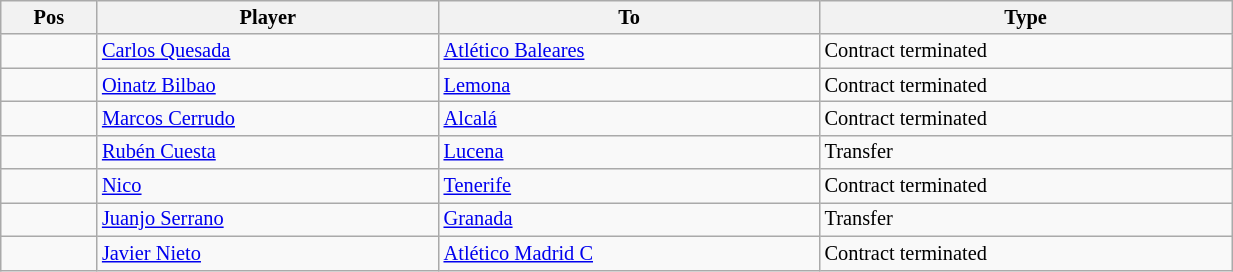<table class="wikitable" style="width:65%; text-align:center; font-size:85%; text-align:left;">
<tr>
<th>Pos</th>
<th>Player</th>
<th>To</th>
<th>Type</th>
</tr>
<tr>
<td></td>
<td> <a href='#'>Carlos Quesada</a></td>
<td> <a href='#'>Atlético Baleares</a></td>
<td>Contract terminated</td>
</tr>
<tr>
<td></td>
<td> <a href='#'>Oinatz Bilbao</a></td>
<td> <a href='#'>Lemona</a></td>
<td>Contract terminated</td>
</tr>
<tr>
<td></td>
<td> <a href='#'>Marcos Cerrudo</a></td>
<td> <a href='#'>Alcalá</a></td>
<td>Contract terminated</td>
</tr>
<tr>
<td></td>
<td> <a href='#'>Rubén Cuesta</a></td>
<td> <a href='#'>Lucena</a></td>
<td>Transfer</td>
</tr>
<tr>
<td></td>
<td> <a href='#'>Nico</a></td>
<td> <a href='#'>Tenerife</a></td>
<td>Contract terminated</td>
</tr>
<tr>
<td></td>
<td> <a href='#'>Juanjo Serrano</a></td>
<td> <a href='#'>Granada</a></td>
<td>Transfer</td>
</tr>
<tr>
<td></td>
<td> <a href='#'>Javier Nieto</a></td>
<td> <a href='#'>Atlético Madrid C</a></td>
<td>Contract terminated</td>
</tr>
</table>
